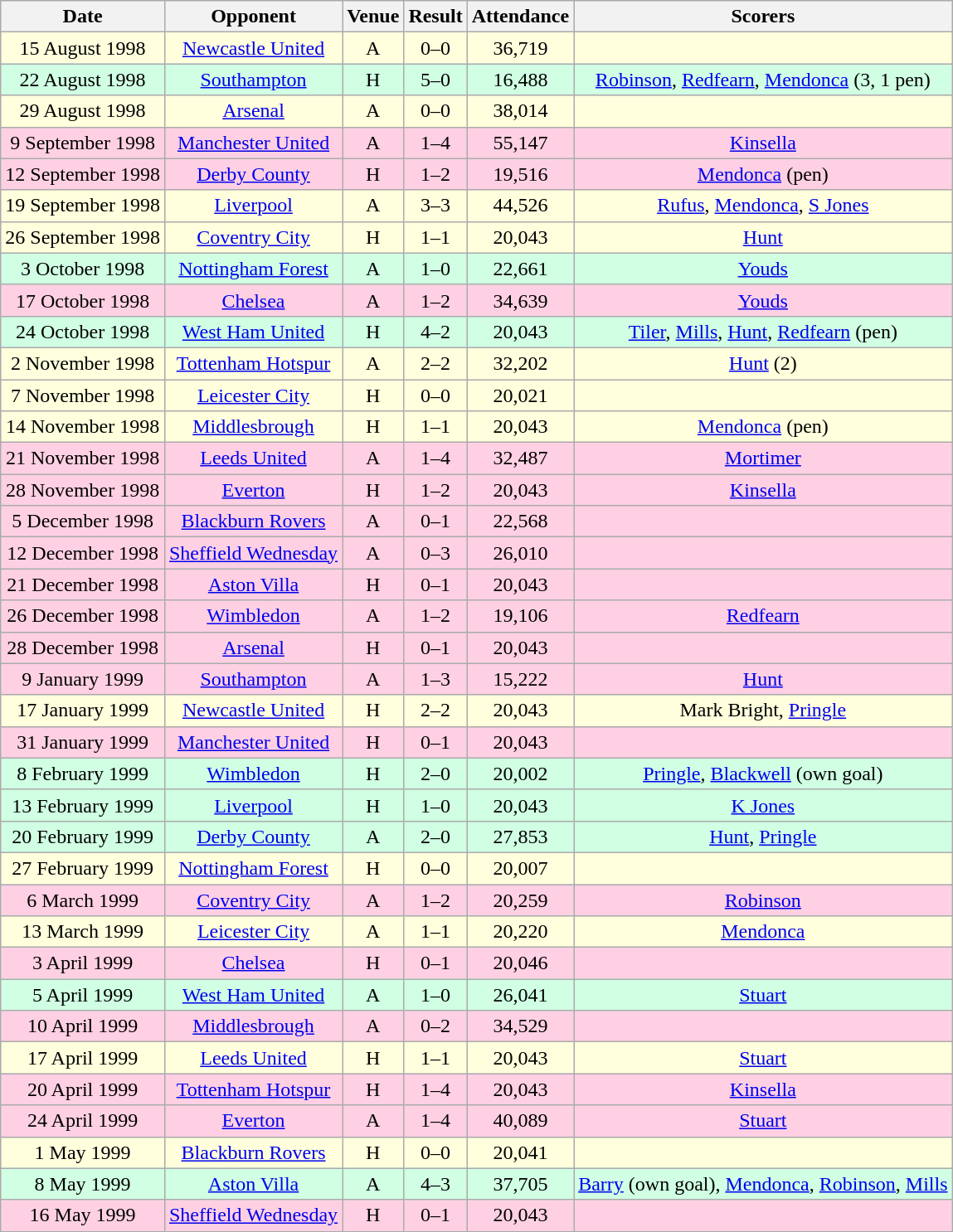<table class="wikitable sortable" style="font-size:100%; text-align:center">
<tr>
<th>Date</th>
<th>Opponent</th>
<th>Venue</th>
<th>Result</th>
<th>Attendance</th>
<th>Scorers</th>
</tr>
<tr style="background-color: #ffffdd;">
<td>15 August 1998</td>
<td><a href='#'>Newcastle United</a></td>
<td>A</td>
<td>0–0</td>
<td>36,719</td>
<td></td>
</tr>
<tr style="background-color: #d0ffe3;">
<td>22 August 1998</td>
<td><a href='#'>Southampton</a></td>
<td>H</td>
<td>5–0</td>
<td>16,488</td>
<td><a href='#'>Robinson</a>, <a href='#'>Redfearn</a>, <a href='#'>Mendonca</a> (3, 1 pen)</td>
</tr>
<tr style="background-color: #ffffdd;">
<td>29 August 1998</td>
<td><a href='#'>Arsenal</a></td>
<td>A</td>
<td>0–0</td>
<td>38,014</td>
<td></td>
</tr>
<tr style="background-color: #ffd0e3;">
<td>9 September 1998</td>
<td><a href='#'>Manchester United</a></td>
<td>A</td>
<td>1–4</td>
<td>55,147</td>
<td><a href='#'>Kinsella</a></td>
</tr>
<tr style="background-color: #ffd0e3;">
<td>12 September 1998</td>
<td><a href='#'>Derby County</a></td>
<td>H</td>
<td>1–2</td>
<td>19,516</td>
<td><a href='#'>Mendonca</a> (pen)</td>
</tr>
<tr style="background-color: #ffffdd;">
<td>19 September 1998</td>
<td><a href='#'>Liverpool</a></td>
<td>A</td>
<td>3–3</td>
<td>44,526</td>
<td><a href='#'>Rufus</a>, <a href='#'>Mendonca</a>, <a href='#'>S Jones</a></td>
</tr>
<tr style="background-color: #ffffdd;">
<td>26 September 1998</td>
<td><a href='#'>Coventry City</a></td>
<td>H</td>
<td>1–1</td>
<td>20,043</td>
<td><a href='#'>Hunt</a></td>
</tr>
<tr style="background-color: #d0ffe3;">
<td>3 October 1998</td>
<td><a href='#'>Nottingham Forest</a></td>
<td>A</td>
<td>1–0</td>
<td>22,661</td>
<td><a href='#'>Youds</a></td>
</tr>
<tr style="background-color: #ffd0e3;">
<td>17 October 1998</td>
<td><a href='#'>Chelsea</a></td>
<td>A</td>
<td>1–2</td>
<td>34,639</td>
<td><a href='#'>Youds</a></td>
</tr>
<tr style="background-color: #d0ffe3;">
<td>24 October 1998</td>
<td><a href='#'>West Ham United</a></td>
<td>H</td>
<td>4–2</td>
<td>20,043</td>
<td><a href='#'>Tiler</a>, <a href='#'>Mills</a>, <a href='#'>Hunt</a>, <a href='#'>Redfearn</a> (pen)</td>
</tr>
<tr style="background-color: #ffffdd;">
<td>2 November 1998</td>
<td><a href='#'>Tottenham Hotspur</a></td>
<td>A</td>
<td>2–2</td>
<td>32,202</td>
<td><a href='#'>Hunt</a> (2)</td>
</tr>
<tr style="background-color: #ffffdd;">
<td>7 November 1998</td>
<td><a href='#'>Leicester City</a></td>
<td>H</td>
<td>0–0</td>
<td>20,021</td>
<td></td>
</tr>
<tr style="background-color: #ffffdd;">
<td>14 November 1998</td>
<td><a href='#'>Middlesbrough</a></td>
<td>H</td>
<td>1–1</td>
<td>20,043</td>
<td><a href='#'>Mendonca</a> (pen)</td>
</tr>
<tr style="background-color: #ffd0e3;">
<td>21 November 1998</td>
<td><a href='#'>Leeds United</a></td>
<td>A</td>
<td>1–4</td>
<td>32,487</td>
<td><a href='#'>Mortimer</a></td>
</tr>
<tr style="background-color: #ffd0e3;">
<td>28 November 1998</td>
<td><a href='#'>Everton</a></td>
<td>H</td>
<td>1–2</td>
<td>20,043</td>
<td><a href='#'>Kinsella</a></td>
</tr>
<tr style="background-color: #ffd0e3;">
<td>5 December 1998</td>
<td><a href='#'>Blackburn Rovers</a></td>
<td>A</td>
<td>0–1</td>
<td>22,568</td>
<td></td>
</tr>
<tr style="background-color: #ffd0e3;">
<td>12 December 1998</td>
<td><a href='#'>Sheffield Wednesday</a></td>
<td>A</td>
<td>0–3</td>
<td>26,010</td>
<td></td>
</tr>
<tr style="background-color: #ffd0e3;">
<td>21 December 1998</td>
<td><a href='#'>Aston Villa</a></td>
<td>H</td>
<td>0–1</td>
<td>20,043</td>
<td></td>
</tr>
<tr style="background-color: #ffd0e3;">
<td>26 December 1998</td>
<td><a href='#'>Wimbledon</a></td>
<td>A</td>
<td>1–2</td>
<td>19,106</td>
<td><a href='#'>Redfearn</a></td>
</tr>
<tr style="background-color: #ffd0e3;">
<td>28 December 1998</td>
<td><a href='#'>Arsenal</a></td>
<td>H</td>
<td>0–1</td>
<td>20,043</td>
<td></td>
</tr>
<tr style="background-color: #ffd0e3;">
<td>9 January 1999</td>
<td><a href='#'>Southampton</a></td>
<td>A</td>
<td>1–3</td>
<td>15,222</td>
<td><a href='#'>Hunt</a></td>
</tr>
<tr style="background-color: #ffffdd;">
<td>17 January 1999</td>
<td><a href='#'>Newcastle United</a></td>
<td>H</td>
<td>2–2</td>
<td>20,043</td>
<td>Mark Bright, <a href='#'>Pringle</a></td>
</tr>
<tr style="background-color: #ffd0e3;">
<td>31 January 1999</td>
<td><a href='#'>Manchester United</a></td>
<td>H</td>
<td>0–1</td>
<td>20,043</td>
<td></td>
</tr>
<tr style="background-color: #d0ffe3;">
<td>8 February 1999</td>
<td><a href='#'>Wimbledon</a></td>
<td>H</td>
<td>2–0</td>
<td>20,002</td>
<td><a href='#'>Pringle</a>, <a href='#'>Blackwell</a> (own goal)</td>
</tr>
<tr style="background-color: #d0ffe3;">
<td>13 February 1999</td>
<td><a href='#'>Liverpool</a></td>
<td>H</td>
<td>1–0</td>
<td>20,043</td>
<td><a href='#'>K Jones</a></td>
</tr>
<tr style="background-color: #d0ffe3;">
<td>20 February 1999</td>
<td><a href='#'>Derby County</a></td>
<td>A</td>
<td>2–0</td>
<td>27,853</td>
<td><a href='#'>Hunt</a>, <a href='#'>Pringle</a></td>
</tr>
<tr style="background-color: #ffffdd;">
<td>27 February 1999</td>
<td><a href='#'>Nottingham Forest</a></td>
<td>H</td>
<td>0–0</td>
<td>20,007</td>
<td></td>
</tr>
<tr style="background-color: #ffd0e3;">
<td>6 March 1999</td>
<td><a href='#'>Coventry City</a></td>
<td>A</td>
<td>1–2</td>
<td>20,259</td>
<td><a href='#'>Robinson</a></td>
</tr>
<tr style="background-color: #ffffdd;">
<td>13 March 1999</td>
<td><a href='#'>Leicester City</a></td>
<td>A</td>
<td>1–1</td>
<td>20,220</td>
<td><a href='#'>Mendonca</a></td>
</tr>
<tr style="background-color: #ffd0e3;">
<td>3 April 1999</td>
<td><a href='#'>Chelsea</a></td>
<td>H</td>
<td>0–1</td>
<td>20,046</td>
<td></td>
</tr>
<tr style="background-color: #d0ffe3;">
<td>5 April 1999</td>
<td><a href='#'>West Ham United</a></td>
<td>A</td>
<td>1–0</td>
<td>26,041</td>
<td><a href='#'>Stuart</a></td>
</tr>
<tr style="background-color: #ffd0e3;">
<td>10 April 1999</td>
<td><a href='#'>Middlesbrough</a></td>
<td>A</td>
<td>0–2</td>
<td>34,529</td>
<td></td>
</tr>
<tr style="background-color: #ffffdd;">
<td>17 April 1999</td>
<td><a href='#'>Leeds United</a></td>
<td>H</td>
<td>1–1</td>
<td>20,043</td>
<td><a href='#'>Stuart</a></td>
</tr>
<tr style="background-color: #ffd0e3;">
<td>20 April 1999</td>
<td><a href='#'>Tottenham Hotspur</a></td>
<td>H</td>
<td>1–4</td>
<td>20,043</td>
<td><a href='#'>Kinsella</a></td>
</tr>
<tr style="background-color: #ffd0e3;">
<td>24 April 1999</td>
<td><a href='#'>Everton</a></td>
<td>A</td>
<td>1–4</td>
<td>40,089</td>
<td><a href='#'>Stuart</a></td>
</tr>
<tr style="background-color: #ffffdd;">
<td>1 May 1999</td>
<td><a href='#'>Blackburn Rovers</a></td>
<td>H</td>
<td>0–0</td>
<td>20,041</td>
<td></td>
</tr>
<tr style="background-color: #d0ffe3;">
<td>8 May 1999</td>
<td><a href='#'>Aston Villa</a></td>
<td>A</td>
<td>4–3</td>
<td>37,705</td>
<td><a href='#'>Barry</a> (own goal), <a href='#'>Mendonca</a>, <a href='#'>Robinson</a>, <a href='#'>Mills</a></td>
</tr>
<tr style="background-color: #ffd0e3;">
<td>16 May 1999</td>
<td><a href='#'>Sheffield Wednesday</a></td>
<td>H</td>
<td>0–1</td>
<td>20,043</td>
<td></td>
</tr>
</table>
